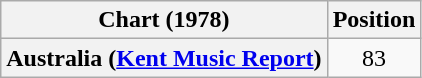<table class="wikitable sortable plainrowheaders" style="text-align:center">
<tr>
<th scope="col">Chart (1978)</th>
<th scope="col">Position</th>
</tr>
<tr>
<th scope="row">Australia (<a href='#'>Kent Music Report</a>)</th>
<td>83</td>
</tr>
</table>
